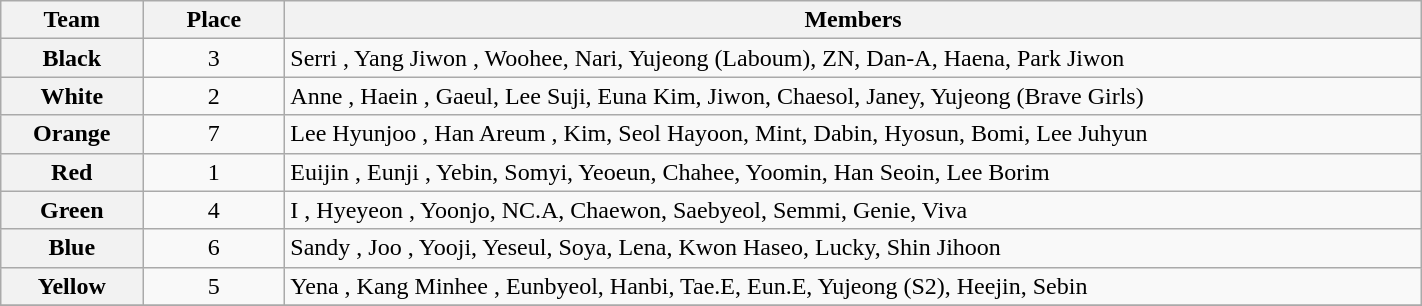<table class="wikitable sortable" style="text-align:center; width:75%;">
<tr>
<th scope="col" style="width:10%;">Team </th>
<th scope="col" style="width:10%;">Place</th>
<th scope="col" class="unsortable">Members</th>
</tr>
<tr>
<th>Black</th>
<td>3</td>
<td style="text-align:left;">Serri , Yang Jiwon , Woohee, Nari, Yujeong (Laboum), ZN, Dan-A, Haena, Park Jiwon</td>
</tr>
<tr>
<th>White</th>
<td>2</td>
<td style="text-align:left;">Anne , Haein , Gaeul, Lee Suji, Euna Kim, Jiwon, Chaesol, Janey, Yujeong (Brave Girls)</td>
</tr>
<tr>
<th>Orange</th>
<td>7</td>
<td style="text-align:left;">Lee Hyunjoo , Han Areum , Kim, Seol Hayoon, Mint, Dabin, Hyosun, Bomi, Lee Juhyun</td>
</tr>
<tr>
<th>Red</th>
<td>1</td>
<td style="text-align:left;">Euijin , Eunji , Yebin, Somyi, Yeoeun, Chahee, Yoomin, Han Seoin, Lee Borim</td>
</tr>
<tr>
<th>Green</th>
<td>4</td>
<td style="text-align:left;">I , Hyeyeon , Yoonjo, NC.A, Chaewon, Saebyeol, Semmi, Genie, Viva</td>
</tr>
<tr>
<th>Blue</th>
<td>6</td>
<td style="text-align:left;">Sandy , Joo , Yooji, Yeseul, Soya, Lena, Kwon Haseo, Lucky, Shin Jihoon</td>
</tr>
<tr>
<th>Yellow</th>
<td>5</td>
<td style="text-align:left;">Yena , Kang Minhee , Eunbyeol, Hanbi, Tae.E, Eun.E, Yujeong (S2), Heejin, Sebin</td>
</tr>
<tr>
</tr>
</table>
